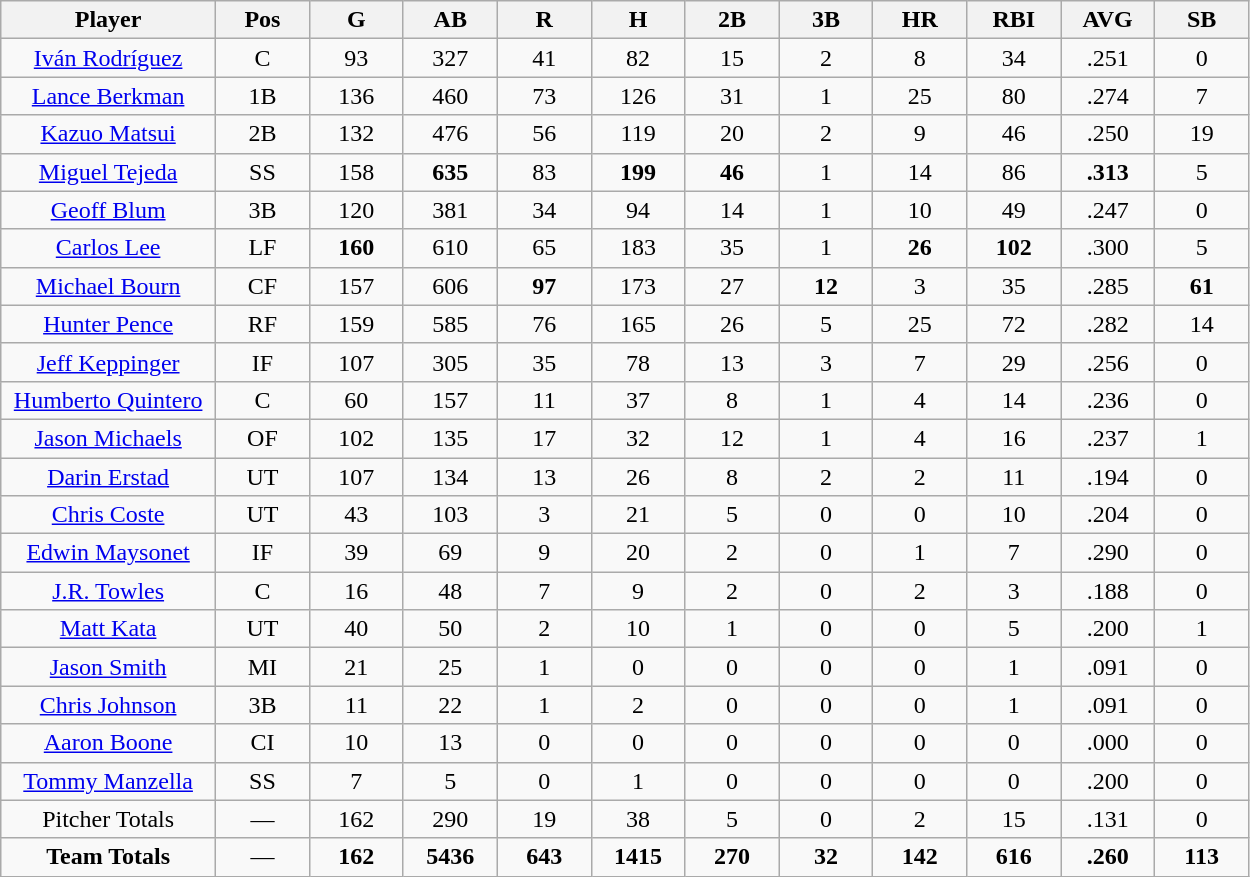<table class="wikitable">
<tr>
<th bgcolor="#DDDDFF" width="16%">Player</th>
<th bgcolor="#DDDDFF" width="7%">Pos</th>
<th bgcolor="#DDDDFF" width="7%">G</th>
<th bgcolor="#DDDDFF" width="7%">AB</th>
<th bgcolor="#DDDDFF" width="7%">R</th>
<th bgcolor="#DDDDFF" width="7%">H</th>
<th bgcolor="#DDDDFF" width="7%">2B</th>
<th bgcolor="#DDDDFF" width="7%">3B</th>
<th bgcolor="#DDDDFF" width="7%">HR</th>
<th bgcolor="#DDDDFF" width="7%">RBI</th>
<th bgcolor="#DDDDFF" width="7%">AVG</th>
<th bgcolor="#DDDDFF" width="7%">SB</th>
</tr>
<tr align=center>
<td><a href='#'>Iván Rodríguez</a></td>
<td>C</td>
<td>93</td>
<td>327</td>
<td>41</td>
<td>82</td>
<td>15</td>
<td>2</td>
<td>8</td>
<td>34</td>
<td>.251</td>
<td>0</td>
</tr>
<tr align=center>
<td><a href='#'>Lance Berkman</a></td>
<td>1B</td>
<td>136</td>
<td>460</td>
<td>73</td>
<td>126</td>
<td>31</td>
<td>1</td>
<td>25</td>
<td>80</td>
<td>.274</td>
<td>7</td>
</tr>
<tr align=center>
<td><a href='#'>Kazuo Matsui</a></td>
<td>2B</td>
<td>132</td>
<td>476</td>
<td>56</td>
<td>119</td>
<td>20</td>
<td>2</td>
<td>9</td>
<td>46</td>
<td>.250</td>
<td>19</td>
</tr>
<tr align=center>
<td><a href='#'>Miguel Tejeda</a></td>
<td>SS</td>
<td>158</td>
<td><strong>635</strong></td>
<td>83</td>
<td><strong>199</strong></td>
<td><strong>46</strong></td>
<td>1</td>
<td>14</td>
<td>86</td>
<td><strong>.313</strong></td>
<td>5</td>
</tr>
<tr align=center>
<td><a href='#'>Geoff Blum</a></td>
<td>3B</td>
<td>120</td>
<td>381</td>
<td>34</td>
<td>94</td>
<td>14</td>
<td>1</td>
<td>10</td>
<td>49</td>
<td>.247</td>
<td>0</td>
</tr>
<tr align=center>
<td><a href='#'>Carlos Lee</a></td>
<td>LF</td>
<td><strong>160</strong></td>
<td>610</td>
<td>65</td>
<td>183</td>
<td>35</td>
<td>1</td>
<td><strong>26</strong></td>
<td><strong>102</strong></td>
<td>.300</td>
<td>5</td>
</tr>
<tr align=center>
<td><a href='#'>Michael Bourn</a></td>
<td>CF</td>
<td>157</td>
<td>606</td>
<td><strong>97</strong></td>
<td>173</td>
<td>27</td>
<td><strong>12</strong></td>
<td>3</td>
<td>35</td>
<td>.285</td>
<td><strong>61</strong></td>
</tr>
<tr align=center>
<td><a href='#'>Hunter Pence</a></td>
<td>RF</td>
<td>159</td>
<td>585</td>
<td>76</td>
<td>165</td>
<td>26</td>
<td>5</td>
<td>25</td>
<td>72</td>
<td>.282</td>
<td>14</td>
</tr>
<tr align=center>
<td><a href='#'>Jeff Keppinger</a></td>
<td>IF</td>
<td>107</td>
<td>305</td>
<td>35</td>
<td>78</td>
<td>13</td>
<td>3</td>
<td>7</td>
<td>29</td>
<td>.256</td>
<td>0</td>
</tr>
<tr align=center>
<td><a href='#'>Humberto Quintero</a></td>
<td>C</td>
<td>60</td>
<td>157</td>
<td>11</td>
<td>37</td>
<td>8</td>
<td>1</td>
<td>4</td>
<td>14</td>
<td>.236</td>
<td>0</td>
</tr>
<tr align=center>
<td><a href='#'>Jason Michaels</a></td>
<td>OF</td>
<td>102</td>
<td>135</td>
<td>17</td>
<td>32</td>
<td>12</td>
<td>1</td>
<td>4</td>
<td>16</td>
<td>.237</td>
<td>1</td>
</tr>
<tr align=center>
<td><a href='#'>Darin Erstad</a></td>
<td>UT</td>
<td>107</td>
<td>134</td>
<td>13</td>
<td>26</td>
<td>8</td>
<td>2</td>
<td>2</td>
<td>11</td>
<td>.194</td>
<td>0</td>
</tr>
<tr align=center>
<td><a href='#'>Chris Coste</a></td>
<td>UT</td>
<td>43</td>
<td>103</td>
<td>3</td>
<td>21</td>
<td>5</td>
<td>0</td>
<td>0</td>
<td>10</td>
<td>.204</td>
<td>0</td>
</tr>
<tr align=center>
<td><a href='#'>Edwin Maysonet</a></td>
<td>IF</td>
<td>39</td>
<td>69</td>
<td>9</td>
<td>20</td>
<td>2</td>
<td>0</td>
<td>1</td>
<td>7</td>
<td>.290</td>
<td>0</td>
</tr>
<tr align=center>
<td><a href='#'>J.R. Towles</a></td>
<td>C</td>
<td>16</td>
<td>48</td>
<td>7</td>
<td>9</td>
<td>2</td>
<td>0</td>
<td>2</td>
<td>3</td>
<td>.188</td>
<td>0</td>
</tr>
<tr align=center>
<td><a href='#'>Matt Kata</a></td>
<td>UT</td>
<td>40</td>
<td>50</td>
<td>2</td>
<td>10</td>
<td>1</td>
<td>0</td>
<td>0</td>
<td>5</td>
<td>.200</td>
<td>1</td>
</tr>
<tr align=center>
<td><a href='#'>Jason Smith</a></td>
<td>MI</td>
<td>21</td>
<td>25</td>
<td>1</td>
<td>0</td>
<td>0</td>
<td>0</td>
<td>0</td>
<td>1</td>
<td>.091</td>
<td>0</td>
</tr>
<tr align=center>
<td><a href='#'>Chris Johnson</a></td>
<td>3B</td>
<td>11</td>
<td>22</td>
<td>1</td>
<td>2</td>
<td>0</td>
<td>0</td>
<td>0</td>
<td>1</td>
<td>.091</td>
<td>0</td>
</tr>
<tr align=center>
<td><a href='#'>Aaron Boone</a></td>
<td>CI</td>
<td>10</td>
<td>13</td>
<td>0</td>
<td 0>0</td>
<td>0</td>
<td>0</td>
<td>0</td>
<td>0</td>
<td>.000</td>
<td>0</td>
</tr>
<tr align=center>
<td><a href='#'>Tommy Manzella</a></td>
<td>SS</td>
<td>7</td>
<td>5</td>
<td>0</td>
<td>1</td>
<td>0</td>
<td>0</td>
<td>0</td>
<td>0</td>
<td>.200</td>
<td>0</td>
</tr>
<tr align=center>
<td>Pitcher Totals</td>
<td>—</td>
<td>162</td>
<td>290</td>
<td>19</td>
<td>38</td>
<td>5</td>
<td>0</td>
<td>2</td>
<td>15</td>
<td>.131</td>
<td>0</td>
</tr>
<tr align=center>
<td><strong>Team Totals</strong></td>
<td>—</td>
<td><strong>162</strong></td>
<td><strong>5436</strong></td>
<td><strong>643</strong></td>
<td><strong>1415</strong></td>
<td><strong>270</strong></td>
<td><strong>32</strong></td>
<td><strong>142</strong></td>
<td><strong>616</strong></td>
<td><strong>.260</strong></td>
<td><strong>113</strong></td>
</tr>
</table>
